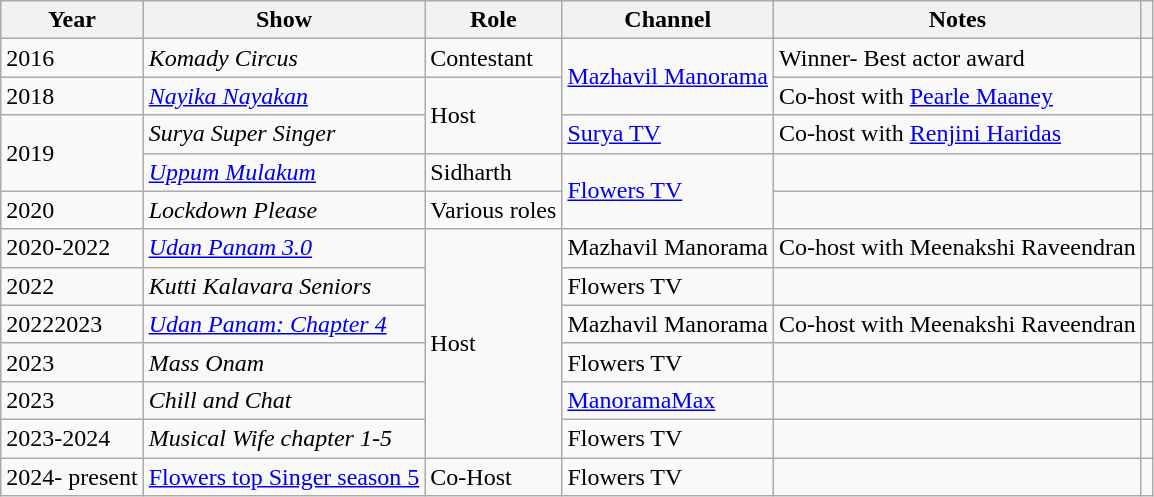<table class="wikitable sortable">
<tr>
<th>Year</th>
<th>Show</th>
<th>Role</th>
<th>Channel</th>
<th>Notes</th>
<th></th>
</tr>
<tr>
<td>2016</td>
<td><em>Komady Circus</em></td>
<td>Contestant</td>
<td rowspan="2"><a href='#'>Mazhavil Manorama</a></td>
<td>Winner- Best actor award</td>
<td></td>
</tr>
<tr>
<td>2018</td>
<td><em><a href='#'>Nayika Nayakan</a></em></td>
<td rowspan="2">Host</td>
<td>Co-host with <a href='#'>Pearle Maaney</a></td>
<td></td>
</tr>
<tr>
<td rowspan=2>2019</td>
<td><em>Surya Super Singer</em></td>
<td><a href='#'>Surya TV</a></td>
<td>Co-host with <a href='#'>Renjini Haridas</a></td>
<td></td>
</tr>
<tr>
<td><em><a href='#'>Uppum Mulakum</a></em></td>
<td>Sidharth</td>
<td rowspan=2><a href='#'>Flowers TV</a></td>
<td></td>
<td></td>
</tr>
<tr>
<td>2020</td>
<td><em>Lockdown Please</em></td>
<td>Various roles</td>
<td></td>
<td></td>
</tr>
<tr>
<td>2020-2022</td>
<td><em><a href='#'>Udan Panam 3.0</a></em></td>
<td rowspan="6">Host</td>
<td>Mazhavil Manorama</td>
<td>Co-host with Meenakshi Raveendran</td>
<td></td>
</tr>
<tr>
<td>2022</td>
<td><em>Kutti Kalavara Seniors </em></td>
<td>Flowers TV</td>
<td></td>
<td></td>
</tr>
<tr>
<td>20222023</td>
<td><em><a href='#'>Udan Panam: Chapter 4</a></em></td>
<td>Mazhavil Manorama</td>
<td>Co-host with Meenakshi Raveendran</td>
<td></td>
</tr>
<tr>
<td>2023</td>
<td><em>Mass Onam</em></td>
<td>Flowers TV</td>
<td></td>
</tr>
<tr>
<td>2023</td>
<td><em>Chill and Chat</em></td>
<td><a href='#'>ManoramaMax</a></td>
<td></td>
<td></td>
</tr>
<tr>
<td>2023-2024</td>
<td><em>Musical Wife chapter 1-5</em></td>
<td>Flowers TV</td>
<td></td>
<td></td>
</tr>
<tr>
<td>2024- present</td>
<td><a href='#'>Flowers top Singer season 5</a></td>
<td>Co-Host</td>
<td>Flowers TV</td>
<td></td>
<td></td>
</tr>
</table>
